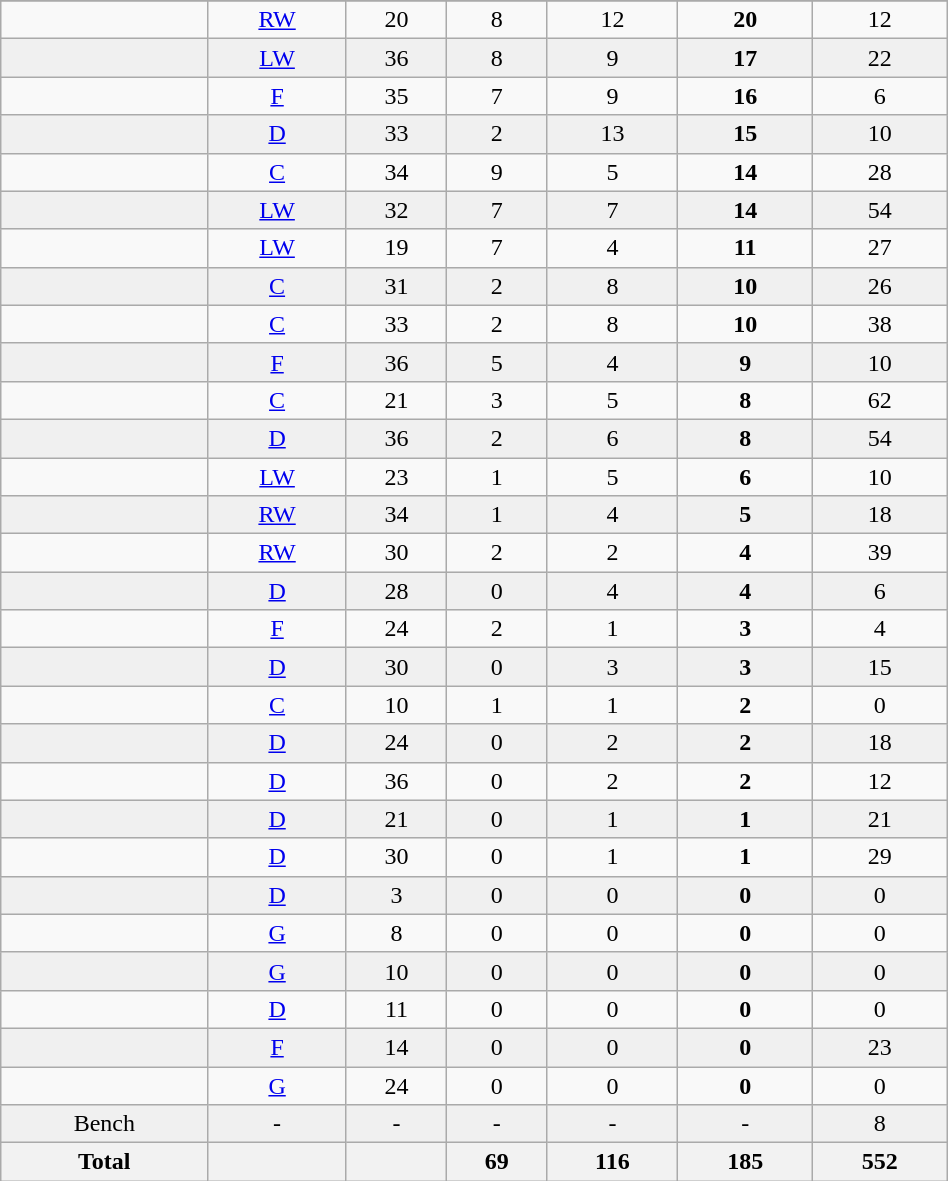<table class="wikitable sortable" width ="50%">
<tr align="center">
</tr>
<tr align="center" bgcolor="">
<td></td>
<td><a href='#'>RW</a></td>
<td>20</td>
<td>8</td>
<td>12</td>
<td><strong>20</strong></td>
<td>12</td>
</tr>
<tr align="center" bgcolor="f0f0f0">
<td></td>
<td><a href='#'>LW</a></td>
<td>36</td>
<td>8</td>
<td>9</td>
<td><strong>17</strong></td>
<td>22</td>
</tr>
<tr align="center" bgcolor="">
<td></td>
<td><a href='#'>F</a></td>
<td>35</td>
<td>7</td>
<td>9</td>
<td><strong>16</strong></td>
<td>6</td>
</tr>
<tr align="center" bgcolor="f0f0f0">
<td></td>
<td><a href='#'>D</a></td>
<td>33</td>
<td>2</td>
<td>13</td>
<td><strong>15</strong></td>
<td>10</td>
</tr>
<tr align="center" bgcolor="">
<td></td>
<td><a href='#'>C</a></td>
<td>34</td>
<td>9</td>
<td>5</td>
<td><strong>14</strong></td>
<td>28</td>
</tr>
<tr align="center" bgcolor="f0f0f0">
<td></td>
<td><a href='#'>LW</a></td>
<td>32</td>
<td>7</td>
<td>7</td>
<td><strong>14</strong></td>
<td>54</td>
</tr>
<tr align="center" bgcolor="">
<td></td>
<td><a href='#'>LW</a></td>
<td>19</td>
<td>7</td>
<td>4</td>
<td><strong>11</strong></td>
<td>27</td>
</tr>
<tr align="center" bgcolor="f0f0f0">
<td></td>
<td><a href='#'>C</a></td>
<td>31</td>
<td>2</td>
<td>8</td>
<td><strong>10</strong></td>
<td>26</td>
</tr>
<tr align="center" bgcolor="">
<td></td>
<td><a href='#'>C</a></td>
<td>33</td>
<td>2</td>
<td>8</td>
<td><strong>10</strong></td>
<td>38</td>
</tr>
<tr align="center" bgcolor="f0f0f0">
<td></td>
<td><a href='#'>F</a></td>
<td>36</td>
<td>5</td>
<td>4</td>
<td><strong>9</strong></td>
<td>10</td>
</tr>
<tr align="center" bgcolor="">
<td></td>
<td><a href='#'>C</a></td>
<td>21</td>
<td>3</td>
<td>5</td>
<td><strong>8</strong></td>
<td>62</td>
</tr>
<tr align="center" bgcolor="f0f0f0">
<td></td>
<td><a href='#'>D</a></td>
<td>36</td>
<td>2</td>
<td>6</td>
<td><strong>8</strong></td>
<td>54</td>
</tr>
<tr align="center" bgcolor="">
<td></td>
<td><a href='#'>LW</a></td>
<td>23</td>
<td>1</td>
<td>5</td>
<td><strong>6</strong></td>
<td>10</td>
</tr>
<tr align="center" bgcolor="f0f0f0">
<td></td>
<td><a href='#'>RW</a></td>
<td>34</td>
<td>1</td>
<td>4</td>
<td><strong>5</strong></td>
<td>18</td>
</tr>
<tr align="center" bgcolor="">
<td></td>
<td><a href='#'>RW</a></td>
<td>30</td>
<td>2</td>
<td>2</td>
<td><strong>4</strong></td>
<td>39</td>
</tr>
<tr align="center" bgcolor="f0f0f0">
<td></td>
<td><a href='#'>D</a></td>
<td>28</td>
<td>0</td>
<td>4</td>
<td><strong>4</strong></td>
<td>6</td>
</tr>
<tr align="center" bgcolor="">
<td></td>
<td><a href='#'>F</a></td>
<td>24</td>
<td>2</td>
<td>1</td>
<td><strong>3</strong></td>
<td>4</td>
</tr>
<tr align="center" bgcolor="f0f0f0">
<td></td>
<td><a href='#'>D</a></td>
<td>30</td>
<td>0</td>
<td>3</td>
<td><strong>3</strong></td>
<td>15</td>
</tr>
<tr align="center" bgcolor="">
<td></td>
<td><a href='#'>C</a></td>
<td>10</td>
<td>1</td>
<td>1</td>
<td><strong>2</strong></td>
<td>0</td>
</tr>
<tr align="center" bgcolor="f0f0f0">
<td></td>
<td><a href='#'>D</a></td>
<td>24</td>
<td>0</td>
<td>2</td>
<td><strong>2</strong></td>
<td>18</td>
</tr>
<tr align="center" bgcolor="">
<td></td>
<td><a href='#'>D</a></td>
<td>36</td>
<td>0</td>
<td>2</td>
<td><strong>2</strong></td>
<td>12</td>
</tr>
<tr align="center" bgcolor="f0f0f0">
<td></td>
<td><a href='#'>D</a></td>
<td>21</td>
<td>0</td>
<td>1</td>
<td><strong>1</strong></td>
<td>21</td>
</tr>
<tr align="center" bgcolor="">
<td></td>
<td><a href='#'>D</a></td>
<td>30</td>
<td>0</td>
<td>1</td>
<td><strong>1</strong></td>
<td>29</td>
</tr>
<tr align="center" bgcolor="f0f0f0">
<td></td>
<td><a href='#'>D</a></td>
<td>3</td>
<td>0</td>
<td>0</td>
<td><strong>0</strong></td>
<td>0</td>
</tr>
<tr align="center" bgcolor="">
<td></td>
<td><a href='#'>G</a></td>
<td>8</td>
<td>0</td>
<td>0</td>
<td><strong>0</strong></td>
<td>0</td>
</tr>
<tr align="center" bgcolor="f0f0f0">
<td></td>
<td><a href='#'>G</a></td>
<td>10</td>
<td>0</td>
<td>0</td>
<td><strong>0</strong></td>
<td>0</td>
</tr>
<tr align="center" bgcolor="">
<td></td>
<td><a href='#'>D</a></td>
<td>11</td>
<td>0</td>
<td>0</td>
<td><strong>0</strong></td>
<td>0</td>
</tr>
<tr align="center" bgcolor="f0f0f0">
<td></td>
<td><a href='#'>F</a></td>
<td>14</td>
<td>0</td>
<td>0</td>
<td><strong>0</strong></td>
<td>23</td>
</tr>
<tr align="center" bgcolor="">
<td></td>
<td><a href='#'>G</a></td>
<td>24</td>
<td>0</td>
<td>0</td>
<td><strong>0</strong></td>
<td>0</td>
</tr>
<tr align="center" bgcolor="f0f0f0">
<td>Bench</td>
<td>-</td>
<td>-</td>
<td>-</td>
<td>-</td>
<td>-</td>
<td>8</td>
</tr>
<tr>
<th>Total</th>
<th></th>
<th></th>
<th>69</th>
<th>116</th>
<th>185</th>
<th>552</th>
</tr>
</table>
